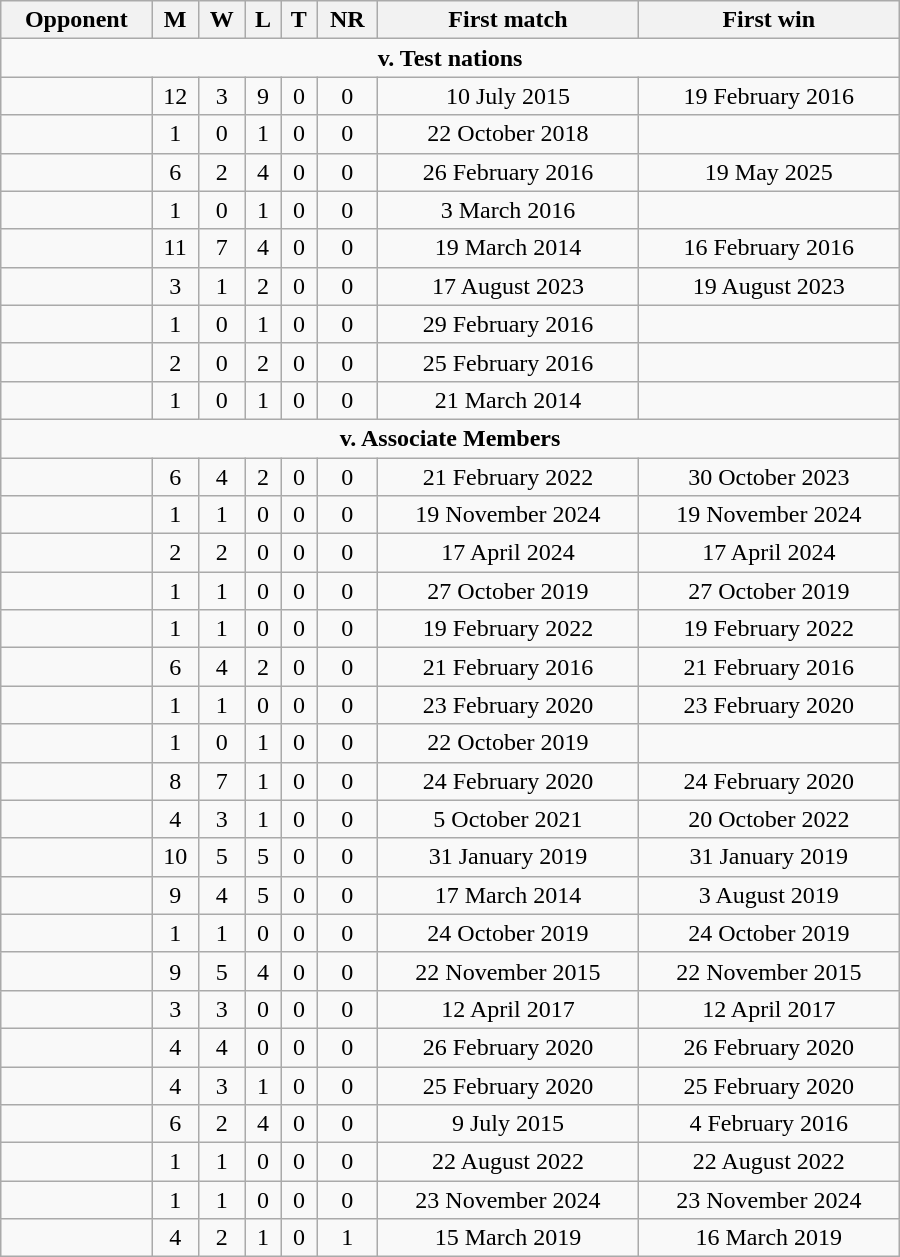<table class="wikitable" style="text-align: center; width: 600px;">
<tr>
<th>Opponent</th>
<th>M</th>
<th>W</th>
<th>L</th>
<th>T</th>
<th>NR</th>
<th>First match</th>
<th>First win</th>
</tr>
<tr>
<td colspan="8" style="text-align:center;"><strong>v. Test nations</strong></td>
</tr>
<tr>
<td align="left"></td>
<td>12</td>
<td>3</td>
<td>9</td>
<td>0</td>
<td>0</td>
<td>10 July 2015</td>
<td>19 February 2016</td>
</tr>
<tr>
<td align="left"></td>
<td>1</td>
<td>0</td>
<td>1</td>
<td>0</td>
<td>0</td>
<td>22 October 2018</td>
<td></td>
</tr>
<tr>
<td align="left"></td>
<td>6</td>
<td>2</td>
<td>4</td>
<td>0</td>
<td>0</td>
<td>26 February 2016</td>
<td>19 May 2025</td>
</tr>
<tr>
<td align="left"></td>
<td>1</td>
<td>0</td>
<td>1</td>
<td>0</td>
<td>0</td>
<td>3 March 2016</td>
<td></td>
</tr>
<tr>
<td align="left"></td>
<td>11</td>
<td>7</td>
<td>4</td>
<td>0</td>
<td>0</td>
<td>19 March 2014</td>
<td>16 February 2016</td>
</tr>
<tr>
<td align="left"></td>
<td>3</td>
<td>1</td>
<td>2</td>
<td>0</td>
<td>0</td>
<td>17 August 2023</td>
<td>19 August 2023</td>
</tr>
<tr>
<td align="left"></td>
<td>1</td>
<td>0</td>
<td>1</td>
<td>0</td>
<td>0</td>
<td>29 February 2016</td>
<td></td>
</tr>
<tr>
<td align="left"></td>
<td>2</td>
<td>0</td>
<td>2</td>
<td>0</td>
<td>0</td>
<td>25 February 2016</td>
<td></td>
</tr>
<tr>
<td align="left"></td>
<td>1</td>
<td>0</td>
<td>1</td>
<td>0</td>
<td>0</td>
<td>21 March 2014</td>
<td></td>
</tr>
<tr>
<td colspan="8" style="text-align:center;"><strong>v. Associate Members</strong></td>
</tr>
<tr>
<td align="left"></td>
<td>6</td>
<td>4</td>
<td>2</td>
<td>0</td>
<td>0</td>
<td>21 February 2022</td>
<td>30 October 2023</td>
</tr>
<tr>
<td align="left"></td>
<td>1</td>
<td>1</td>
<td>0</td>
<td>0</td>
<td>0</td>
<td>19 November 2024</td>
<td>19 November 2024</td>
</tr>
<tr>
<td align="left"></td>
<td>2</td>
<td>2</td>
<td>0</td>
<td>0</td>
<td>0</td>
<td>17 April 2024</td>
<td>17 April 2024</td>
</tr>
<tr>
<td align="left"></td>
<td>1</td>
<td>1</td>
<td>0</td>
<td>0</td>
<td>0</td>
<td>27 October 2019</td>
<td>27 October 2019</td>
</tr>
<tr>
<td align="left"></td>
<td>1</td>
<td>1</td>
<td>0</td>
<td>0</td>
<td>0</td>
<td>19 February 2022</td>
<td>19 February 2022</td>
</tr>
<tr>
<td align="left"></td>
<td>6</td>
<td>4</td>
<td>2</td>
<td>0</td>
<td>0</td>
<td>21 February 2016</td>
<td>21 February 2016</td>
</tr>
<tr>
<td align="left"></td>
<td>1</td>
<td>1</td>
<td>0</td>
<td>0</td>
<td>0</td>
<td>23 February 2020</td>
<td>23 February 2020</td>
</tr>
<tr>
<td align="left"></td>
<td>1</td>
<td>0</td>
<td>1</td>
<td>0</td>
<td>0</td>
<td>22 October 2019</td>
<td></td>
</tr>
<tr>
<td align="left"></td>
<td>8</td>
<td>7</td>
<td>1</td>
<td>0</td>
<td>0</td>
<td>24 February 2020</td>
<td>24 February 2020</td>
</tr>
<tr>
<td align="left"></td>
<td>4</td>
<td>3</td>
<td>1</td>
<td>0</td>
<td>0</td>
<td>5 October 2021</td>
<td>20 October 2022</td>
</tr>
<tr>
<td align="left"></td>
<td>10</td>
<td>5</td>
<td>5</td>
<td>0</td>
<td>0</td>
<td>31 January 2019</td>
<td>31 January 2019</td>
</tr>
<tr>
<td align="left"></td>
<td>9</td>
<td>4</td>
<td>5</td>
<td>0</td>
<td>0</td>
<td>17 March 2014</td>
<td>3 August 2019</td>
</tr>
<tr>
<td align="left"></td>
<td>1</td>
<td>1</td>
<td>0</td>
<td>0</td>
<td>0</td>
<td>24 October 2019</td>
<td>24 October 2019</td>
</tr>
<tr>
<td align="left"></td>
<td>9</td>
<td>5</td>
<td>4</td>
<td>0</td>
<td>0</td>
<td>22 November 2015</td>
<td>22 November 2015</td>
</tr>
<tr>
<td align="left"></td>
<td>3</td>
<td>3</td>
<td>0</td>
<td>0</td>
<td>0</td>
<td>12 April 2017</td>
<td>12 April 2017</td>
</tr>
<tr>
<td align="left"></td>
<td>4</td>
<td>4</td>
<td>0</td>
<td>0</td>
<td>0</td>
<td>26 February 2020</td>
<td>26 February 2020</td>
</tr>
<tr>
<td align="left"></td>
<td>4</td>
<td>3</td>
<td>1</td>
<td>0</td>
<td>0</td>
<td>25 February 2020</td>
<td>25 February 2020</td>
</tr>
<tr>
<td align="left"></td>
<td>6</td>
<td>2</td>
<td>4</td>
<td>0</td>
<td>0</td>
<td>9 July 2015</td>
<td>4 February 2016</td>
</tr>
<tr>
<td align="left"></td>
<td>1</td>
<td>1</td>
<td>0</td>
<td>0</td>
<td>0</td>
<td>22 August 2022</td>
<td>22 August 2022</td>
</tr>
<tr>
<td align="left"></td>
<td>1</td>
<td>1</td>
<td>0</td>
<td>0</td>
<td>0</td>
<td>23 November 2024</td>
<td>23 November 2024</td>
</tr>
<tr>
<td align="left"></td>
<td>4</td>
<td>2</td>
<td>1</td>
<td>0</td>
<td>1</td>
<td>15 March 2019</td>
<td>16 March 2019</td>
</tr>
</table>
